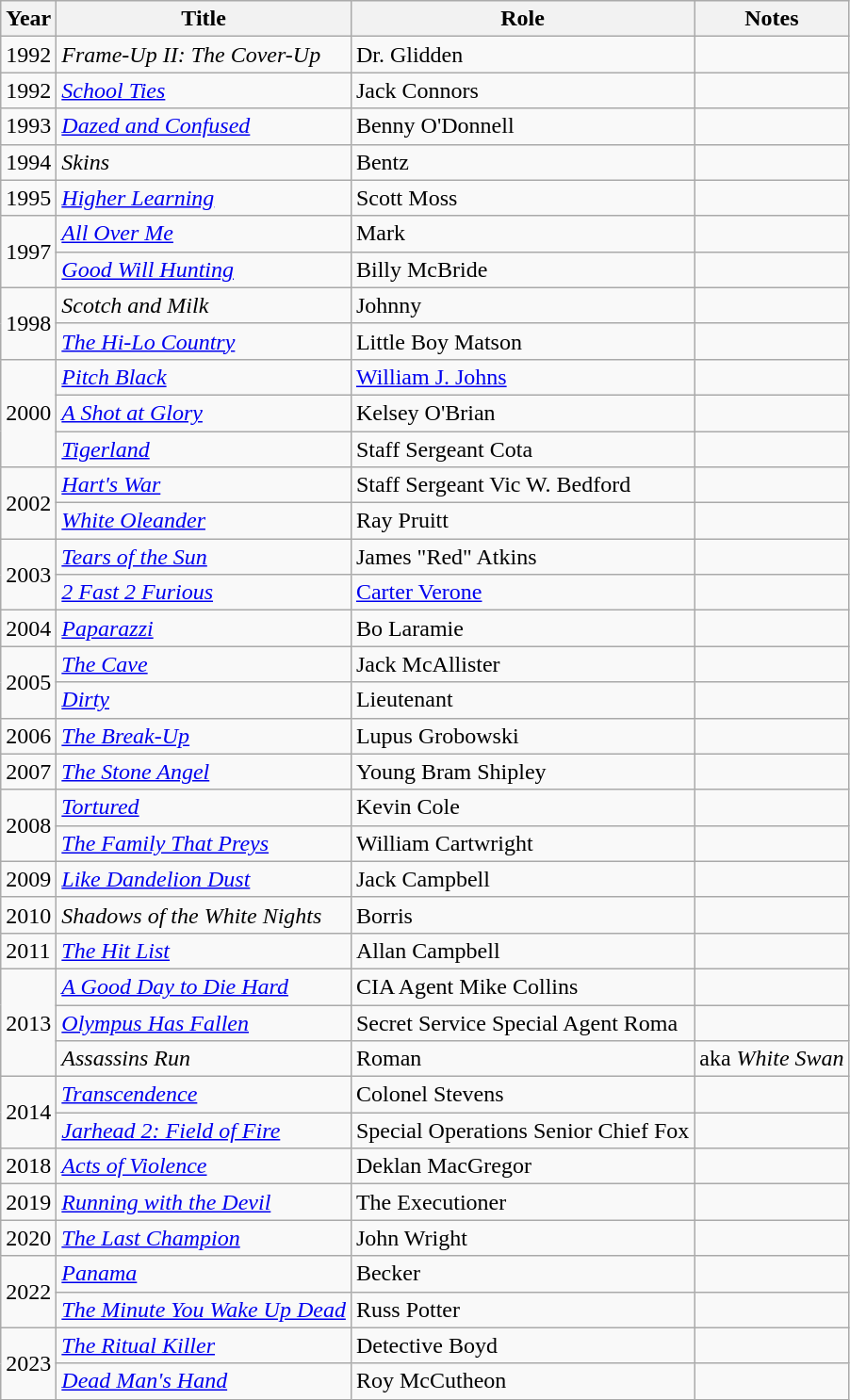<table class="wikitable sortable">
<tr>
<th>Year</th>
<th>Title</th>
<th>Role</th>
<th class="unsortable">Notes</th>
</tr>
<tr>
<td>1992</td>
<td><em>Frame-Up II: The Cover-Up</em></td>
<td>Dr. Glidden</td>
<td></td>
</tr>
<tr>
<td>1992</td>
<td><em><a href='#'>School Ties</a></em></td>
<td>Jack Connors</td>
<td></td>
</tr>
<tr>
<td>1993</td>
<td><em><a href='#'>Dazed and Confused</a></em></td>
<td>Benny O'Donnell</td>
<td></td>
</tr>
<tr>
<td>1994</td>
<td><em>Skins</em></td>
<td>Bentz</td>
<td></td>
</tr>
<tr>
<td>1995</td>
<td><em><a href='#'>Higher Learning</a></em></td>
<td>Scott Moss</td>
<td></td>
</tr>
<tr>
<td rowspan=2>1997</td>
<td><em><a href='#'>All Over Me</a></em></td>
<td>Mark</td>
<td></td>
</tr>
<tr>
<td><em><a href='#'>Good Will Hunting</a></em></td>
<td>Billy McBride</td>
<td></td>
</tr>
<tr>
<td rowspan=2>1998</td>
<td><em>Scotch and Milk</em></td>
<td>Johnny</td>
<td></td>
</tr>
<tr>
<td><em><a href='#'>The Hi-Lo Country</a></em></td>
<td>Little Boy Matson</td>
<td></td>
</tr>
<tr>
<td rowspan=3>2000</td>
<td><em><a href='#'>Pitch Black</a></em></td>
<td><a href='#'>William J. Johns</a></td>
<td></td>
</tr>
<tr>
<td><em><a href='#'>A Shot at Glory</a></em></td>
<td>Kelsey O'Brian</td>
<td></td>
</tr>
<tr>
<td><em><a href='#'>Tigerland</a></em></td>
<td>Staff Sergeant Cota</td>
<td></td>
</tr>
<tr>
<td rowspan=2>2002</td>
<td><em><a href='#'>Hart's War</a></em></td>
<td>Staff Sergeant Vic W. Bedford</td>
<td></td>
</tr>
<tr>
<td><em><a href='#'>White Oleander</a></em></td>
<td>Ray Pruitt</td>
<td></td>
</tr>
<tr>
<td rowspan=2>2003</td>
<td><em><a href='#'>Tears of the Sun</a></em></td>
<td>James "Red" Atkins</td>
<td></td>
</tr>
<tr>
<td><em><a href='#'>2 Fast 2 Furious</a></em></td>
<td><a href='#'>Carter Verone</a></td>
<td></td>
</tr>
<tr>
<td>2004</td>
<td><em><a href='#'>Paparazzi</a></em></td>
<td>Bo Laramie</td>
<td></td>
</tr>
<tr>
<td rowspan=2>2005</td>
<td><em><a href='#'>The Cave</a></em></td>
<td>Jack McAllister</td>
<td></td>
</tr>
<tr>
<td><em><a href='#'>Dirty</a></em></td>
<td>Lieutenant</td>
<td></td>
</tr>
<tr>
<td>2006</td>
<td><em><a href='#'>The Break-Up</a></em></td>
<td>Lupus Grobowski</td>
<td></td>
</tr>
<tr>
<td>2007</td>
<td><em><a href='#'>The Stone Angel</a></em></td>
<td>Young Bram Shipley</td>
<td></td>
</tr>
<tr>
<td rowspan=2>2008</td>
<td><em><a href='#'>Tortured</a></em></td>
<td>Kevin Cole</td>
<td></td>
</tr>
<tr>
<td><em><a href='#'>The Family That Preys</a></em></td>
<td>William  Cartwright</td>
<td></td>
</tr>
<tr>
<td>2009</td>
<td><em><a href='#'>Like Dandelion Dust</a></em></td>
<td>Jack Campbell</td>
<td></td>
</tr>
<tr>
<td>2010</td>
<td><em>Shadows of the White Nights</em></td>
<td>Borris</td>
<td></td>
</tr>
<tr>
<td>2011</td>
<td><em><a href='#'>The Hit List</a></em></td>
<td>Allan Campbell</td>
<td></td>
</tr>
<tr>
<td rowspan=3>2013</td>
<td><em><a href='#'>A Good Day to Die Hard</a></em></td>
<td>CIA Agent Mike Collins</td>
<td></td>
</tr>
<tr>
<td><em><a href='#'>Olympus Has Fallen</a></em></td>
<td>Secret Service Special Agent Roma</td>
<td></td>
</tr>
<tr>
<td><em>Assassins Run</em></td>
<td>Roman</td>
<td>aka <em>White Swan</em></td>
</tr>
<tr>
<td rowspan=2>2014</td>
<td><em><a href='#'>Transcendence</a></em></td>
<td>Colonel Stevens</td>
<td></td>
</tr>
<tr>
<td><em><a href='#'>Jarhead 2: Field of Fire</a></em></td>
<td>Special Operations Senior Chief Fox</td>
<td></td>
</tr>
<tr>
<td>2018</td>
<td><em><a href='#'>Acts of Violence</a></em></td>
<td>Deklan MacGregor</td>
<td></td>
</tr>
<tr>
<td>2019</td>
<td><em><a href='#'>Running with the Devil</a></em></td>
<td>The Executioner</td>
<td></td>
</tr>
<tr>
<td>2020</td>
<td><em><a href='#'>The Last Champion</a></em></td>
<td>John Wright</td>
<td></td>
</tr>
<tr>
<td rowspan=2>2022</td>
<td><em><a href='#'>Panama</a></em></td>
<td>Becker</td>
<td></td>
</tr>
<tr>
<td><em><a href='#'>The Minute You Wake Up Dead</a></em></td>
<td>Russ Potter</td>
<td></td>
</tr>
<tr>
<td rowspan=2>2023</td>
<td><em><a href='#'>The Ritual Killer</a></em></td>
<td>Detective Boyd</td>
<td></td>
</tr>
<tr>
<td><em><a href='#'>Dead Man's Hand</a></em></td>
<td>Roy McCutheon</td>
<td></td>
</tr>
</table>
